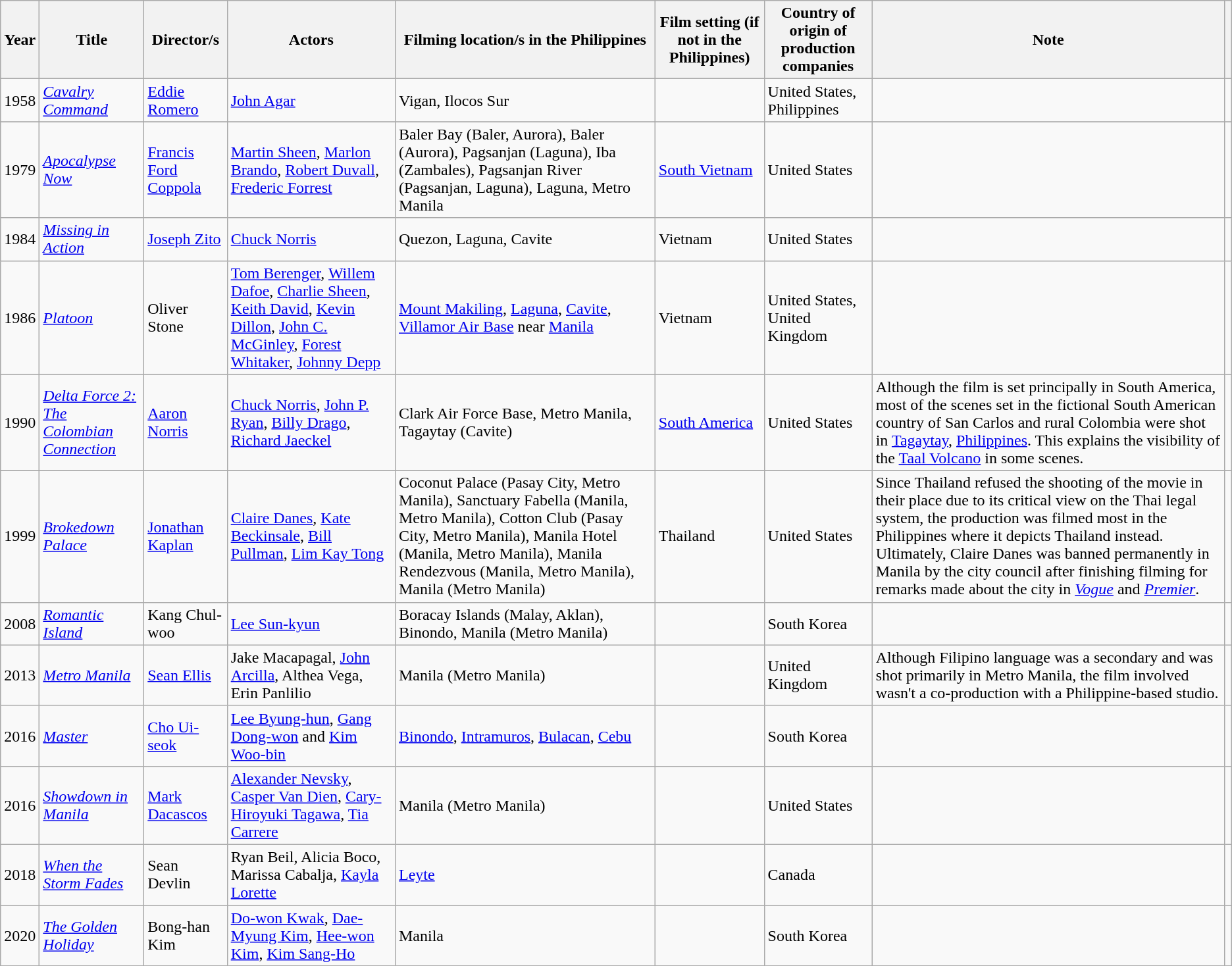<table class="wikitable sortable">
<tr>
<th>Year</th>
<th>Title</th>
<th class="unsortable">Director/s</th>
<th class="unsortable">Actors</th>
<th class="unsortable">Filming location/s in the Philippines</th>
<th class="unsortable">Film setting (if not in the Philippines)</th>
<th class="unsortable">Country of origin of production companies</th>
<th>Note</th>
<th class="unsortable"></th>
</tr>
<tr>
<td>1958</td>
<td><em><a href='#'>Cavalry Command</a></em></td>
<td><a href='#'>Eddie Romero</a></td>
<td><a href='#'>John Agar</a></td>
<td>Vigan, Ilocos Sur</td>
<td></td>
<td>United States, Philippines</td>
<td></td>
<td></td>
</tr>
<tr>
</tr>
<tr>
<td>1979</td>
<td><em><a href='#'>Apocalypse Now</a></em></td>
<td><a href='#'>Francis Ford Coppola</a></td>
<td><a href='#'>Martin Sheen</a>, <a href='#'>Marlon Brando</a>, <a href='#'>Robert Duvall</a>, <a href='#'>Frederic Forrest</a></td>
<td>Baler Bay (Baler, Aurora), Baler (Aurora), Pagsanjan (Laguna), Iba (Zambales), Pagsanjan River (Pagsanjan, Laguna), Laguna, Metro Manila</td>
<td><a href='#'>South Vietnam</a></td>
<td>United States</td>
<td></td>
<td></td>
</tr>
<tr>
<td>1984</td>
<td><em><a href='#'>Missing in Action</a></em></td>
<td><a href='#'>Joseph Zito</a></td>
<td><a href='#'>Chuck Norris</a></td>
<td>Quezon, Laguna, Cavite</td>
<td>Vietnam</td>
<td>United States</td>
<td></td>
<td></td>
</tr>
<tr>
<td>1986</td>
<td><em><a href='#'>Platoon</a></em></td>
<td>Oliver Stone</td>
<td><a href='#'>Tom Berenger</a>, <a href='#'>Willem Dafoe</a>, <a href='#'>Charlie Sheen</a>, <a href='#'>Keith David</a>, <a href='#'>Kevin Dillon</a>, <a href='#'>John C. McGinley</a>, <a href='#'>Forest Whitaker</a>,  <a href='#'>Johnny Depp</a></td>
<td><a href='#'>Mount Makiling</a>, <a href='#'>Laguna</a>, <a href='#'>Cavite</a>, <a href='#'>Villamor Air Base</a> near <a href='#'>Manila</a></td>
<td>Vietnam</td>
<td>United States, United Kingdom</td>
<td></td>
<td></td>
</tr>
<tr>
<td>1990</td>
<td><em><a href='#'>Delta Force 2: The Colombian Connection</a></em></td>
<td><a href='#'>Aaron Norris</a></td>
<td><a href='#'>Chuck Norris</a>, <a href='#'>John P. Ryan</a>, <a href='#'>Billy Drago</a>, <a href='#'>Richard Jaeckel</a></td>
<td>Clark Air Force Base, Metro Manila, Tagaytay (Cavite)</td>
<td><a href='#'>South America</a></td>
<td>United States</td>
<td>Although the film is set principally in South America, most of the scenes set in the fictional South American country of San Carlos and rural Colombia were shot in <a href='#'>Tagaytay</a>, <a href='#'>Philippines</a>. This explains the visibility of the <a href='#'>Taal Volcano</a> in some scenes.</td>
<td></td>
</tr>
<tr>
</tr>
<tr>
<td>1999</td>
<td><em><a href='#'>Brokedown Palace</a></em></td>
<td><a href='#'>Jonathan Kaplan</a></td>
<td><a href='#'>Claire Danes</a>, <a href='#'>Kate Beckinsale</a>, <a href='#'>Bill Pullman</a>, <a href='#'>Lim Kay Tong</a></td>
<td>Coconut Palace (Pasay City, Metro Manila), Sanctuary Fabella (Manila, Metro Manila), Cotton Club (Pasay City, Metro Manila), Manila Hotel (Manila, Metro Manila), Manila Rendezvous (Manila, Metro Manila), Manila (Metro Manila)</td>
<td>Thailand</td>
<td>United States</td>
<td>Since Thailand refused the shooting of the movie in their place due to its critical view on the Thai legal system, the production was filmed most in the Philippines where it depicts Thailand instead. Ultimately, Claire Danes was banned permanently in Manila by the city council after finishing filming for remarks made about the city in <a href='#'><em>Vogue</em></a> and <a href='#'><em>Premier</em></a>.</td>
<td></td>
</tr>
<tr>
<td>2008</td>
<td><em><a href='#'>Romantic Island</a></em></td>
<td>Kang Chul-woo</td>
<td><a href='#'>Lee Sun-kyun</a></td>
<td>Boracay Islands (Malay, Aklan), Binondo, Manila (Metro Manila)</td>
<td></td>
<td>South Korea</td>
<td></td>
<td></td>
</tr>
<tr>
<td>2013</td>
<td><em><a href='#'>Metro Manila</a></em></td>
<td><a href='#'>Sean Ellis</a></td>
<td>Jake Macapagal, <a href='#'>John Arcilla</a>, Althea Vega, Erin Panlilio</td>
<td>Manila (Metro Manila)</td>
<td></td>
<td>United Kingdom</td>
<td>Although Filipino language was a secondary and was shot primarily in Metro Manila, the film involved wasn't a co-production with a Philippine-based studio.</td>
<td></td>
</tr>
<tr>
<td>2016</td>
<td><em><a href='#'>Master</a></em></td>
<td><a href='#'>Cho Ui-seok</a></td>
<td><a href='#'>Lee Byung-hun</a>, <a href='#'>Gang Dong-won</a> and <a href='#'>Kim Woo-bin</a></td>
<td><a href='#'>Binondo</a>, <a href='#'>Intramuros</a>, <a href='#'>Bulacan</a>, <a href='#'>Cebu</a></td>
<td></td>
<td>South Korea</td>
<td></td>
<td></td>
</tr>
<tr>
<td>2016</td>
<td><em><a href='#'>Showdown in Manila</a></em></td>
<td><a href='#'>Mark Dacascos</a></td>
<td><a href='#'>Alexander Nevsky</a>, <a href='#'>Casper Van Dien</a>, <a href='#'>Cary-Hiroyuki Tagawa</a>, <a href='#'>Tia Carrere</a></td>
<td>Manila (Metro Manila)</td>
<td></td>
<td>United States</td>
<td></td>
<td></td>
</tr>
<tr>
<td>2018</td>
<td><em><a href='#'>When the Storm Fades</a></em></td>
<td>Sean Devlin</td>
<td>Ryan Beil, Alicia Boco, Marissa Cabalja, <a href='#'>Kayla Lorette</a></td>
<td><a href='#'>Leyte</a></td>
<td></td>
<td>Canada</td>
<td></td>
<td></td>
</tr>
<tr>
<td>2020</td>
<td><em><a href='#'>The Golden Holiday</a></em></td>
<td>Bong-han Kim</td>
<td><a href='#'>Do-won Kwak</a>, <a href='#'>Dae-Myung Kim</a>, <a href='#'>Hee-won Kim</a>, <a href='#'>Kim Sang-Ho</a></td>
<td>Manila</td>
<td></td>
<td>South Korea</td>
<td></td>
<td></td>
</tr>
</table>
